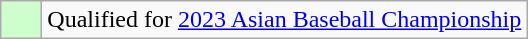<table class="wikitable" style="text-align:left;">
<tr>
<td width=20px bgcolor="#ccffcc"></td>
<td>Qualified for <a href='#'>2023 Asian Baseball Championship</a></td>
</tr>
</table>
